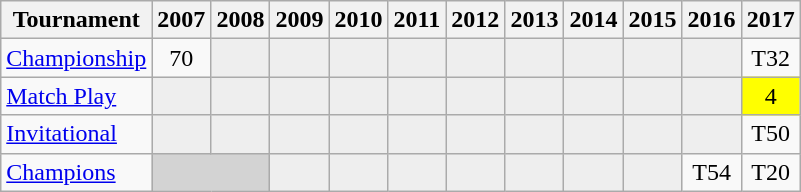<table class="wikitable" style="text-align:center;">
<tr>
<th>Tournament</th>
<th>2007</th>
<th>2008</th>
<th>2009</th>
<th>2010</th>
<th>2011</th>
<th>2012</th>
<th>2013</th>
<th>2014</th>
<th>2015</th>
<th>2016</th>
<th>2017</th>
</tr>
<tr>
<td align="left"><a href='#'>Championship</a></td>
<td>70</td>
<td style="background:#eeeeee;"></td>
<td style="background:#eeeeee;"></td>
<td style="background:#eeeeee;"></td>
<td style="background:#eeeeee;"></td>
<td style="background:#eeeeee;"></td>
<td style="background:#eeeeee;"></td>
<td style="background:#eeeeee;"></td>
<td style="background:#eeeeee;"></td>
<td style="background:#eeeeee;"></td>
<td>T32</td>
</tr>
<tr>
<td align="left"><a href='#'>Match Play</a></td>
<td style="background:#eeeeee;"></td>
<td style="background:#eeeeee;"></td>
<td style="background:#eeeeee;"></td>
<td style="background:#eeeeee;"></td>
<td style="background:#eeeeee;"></td>
<td style="background:#eeeeee;"></td>
<td style="background:#eeeeee;"></td>
<td style="background:#eeeeee;"></td>
<td style="background:#eeeeee;"></td>
<td style="background:#eeeeee;"></td>
<td style="background:yellow;">4</td>
</tr>
<tr>
<td align="left"><a href='#'>Invitational</a></td>
<td style="background:#eeeeee;"></td>
<td style="background:#eeeeee;"></td>
<td style="background:#eeeeee;"></td>
<td style="background:#eeeeee;"></td>
<td style="background:#eeeeee;"></td>
<td style="background:#eeeeee;"></td>
<td style="background:#eeeeee;"></td>
<td style="background:#eeeeee;"></td>
<td style="background:#eeeeee;"></td>
<td style="background:#eeeeee;"></td>
<td>T50</td>
</tr>
<tr>
<td align="left"><a href='#'>Champions</a></td>
<td style="background:#D3D3D3;" colspan=2></td>
<td style="background:#eeeeee;"></td>
<td style="background:#eeeeee;"></td>
<td style="background:#eeeeee;"></td>
<td style="background:#eeeeee;"></td>
<td style="background:#eeeeee;"></td>
<td style="background:#eeeeee;"></td>
<td style="background:#eeeeee;"></td>
<td>T54</td>
<td>T20</td>
</tr>
</table>
